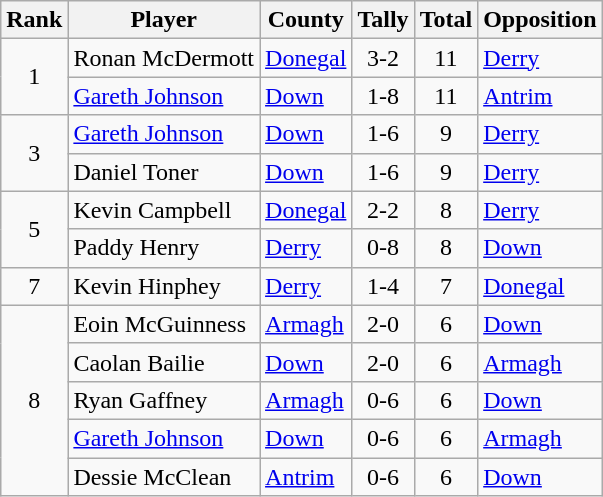<table class="wikitable">
<tr>
<th>Rank</th>
<th>Player</th>
<th>County</th>
<th>Tally</th>
<th>Total</th>
<th>Opposition</th>
</tr>
<tr>
<td rowspan=2 align=center>1</td>
<td>Ronan McDermott</td>
<td><a href='#'>Donegal</a></td>
<td align=center>3-2</td>
<td align=center>11</td>
<td><a href='#'>Derry</a></td>
</tr>
<tr>
<td><a href='#'>Gareth Johnson</a></td>
<td><a href='#'>Down</a></td>
<td align=center>1-8</td>
<td align=center>11</td>
<td><a href='#'>Antrim</a></td>
</tr>
<tr>
<td rowspan=2 align=center>3</td>
<td><a href='#'>Gareth Johnson</a></td>
<td><a href='#'>Down</a></td>
<td align=center>1-6</td>
<td align=center>9</td>
<td><a href='#'>Derry</a></td>
</tr>
<tr>
<td>Daniel Toner</td>
<td><a href='#'>Down</a></td>
<td align=center>1-6</td>
<td align=center>9</td>
<td><a href='#'>Derry</a></td>
</tr>
<tr>
<td rowspan=2 align=center>5</td>
<td>Kevin Campbell</td>
<td><a href='#'>Donegal</a></td>
<td align=center>2-2</td>
<td align=center>8</td>
<td><a href='#'>Derry</a></td>
</tr>
<tr>
<td>Paddy Henry</td>
<td><a href='#'>Derry</a></td>
<td align=center>0-8</td>
<td align=center>8</td>
<td><a href='#'>Down</a></td>
</tr>
<tr>
<td rowspan=1 align=center>7</td>
<td>Kevin Hinphey</td>
<td><a href='#'>Derry</a></td>
<td align=center>1-4</td>
<td align=center>7</td>
<td><a href='#'>Donegal</a></td>
</tr>
<tr>
<td rowspan=5 align=center>8</td>
<td>Eoin McGuinness</td>
<td><a href='#'>Armagh</a></td>
<td align=center>2-0</td>
<td align=center>6</td>
<td><a href='#'>Down</a></td>
</tr>
<tr>
<td>Caolan Bailie</td>
<td><a href='#'>Down</a></td>
<td align=center>2-0</td>
<td align=center>6</td>
<td><a href='#'>Armagh</a></td>
</tr>
<tr>
<td>Ryan Gaffney</td>
<td><a href='#'>Armagh</a></td>
<td align=center>0-6</td>
<td align=center>6</td>
<td><a href='#'>Down</a></td>
</tr>
<tr>
<td><a href='#'>Gareth Johnson</a></td>
<td><a href='#'>Down</a></td>
<td align=center>0-6</td>
<td align=center>6</td>
<td><a href='#'>Armagh</a></td>
</tr>
<tr>
<td>Dessie McClean</td>
<td><a href='#'>Antrim</a></td>
<td align=center>0-6</td>
<td align=center>6</td>
<td><a href='#'>Down</a></td>
</tr>
</table>
